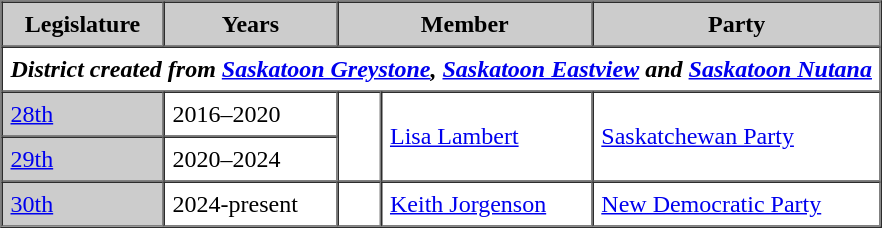<table border=1 cellpadding=5 cellspacing=0>
<tr bgcolor="CCCCCC">
<th>Legislature</th>
<th>Years</th>
<th colspan="2">Member</th>
<th>Party</th>
</tr>
<tr>
<td colspan="5" align="center"><strong><em>District created from <a href='#'>Saskatoon Greystone</a>, <a href='#'>Saskatoon Eastview</a> and <a href='#'>Saskatoon Nutana</a></em></strong></td>
</tr>
<tr>
<td bgcolor="CCCCCC"><a href='#'>28th</a></td>
<td>2016–2020</td>
<td rowspan=2 >   </td>
<td rowspan=2><a href='#'>Lisa Lambert</a></td>
<td rowspan=2><a href='#'>Saskatchewan Party</a></td>
</tr>
<tr>
<td bgcolor="CCCCCC"><a href='#'>29th</a></td>
<td>2020–2024</td>
</tr>
<tr>
<td bgcolor="CCCCCC"><a href='#'>30th</a></td>
<td>2024-present</td>
<td>   </td>
<td><a href='#'>Keith Jorgenson</a></td>
<td><a href='#'>New Democratic Party</a></td>
</tr>
</table>
